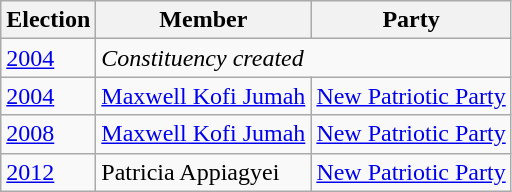<table class="wikitable">
<tr>
<th>Election</th>
<th>Member</th>
<th>Party</th>
</tr>
<tr>
<td><a href='#'>2004</a></td>
<td colspan="2"><em>Constituency created</em></td>
</tr>
<tr>
<td><a href='#'>2004</a></td>
<td><a href='#'>Maxwell Kofi Jumah</a></td>
<td><a href='#'>New Patriotic Party</a></td>
</tr>
<tr>
<td><a href='#'>2008</a></td>
<td><a href='#'>Maxwell Kofi Jumah</a></td>
<td><a href='#'>New Patriotic Party</a></td>
</tr>
<tr>
<td><a href='#'>2012</a></td>
<td>Patricia Appiagyei</td>
<td><a href='#'>New Patriotic Party</a></td>
</tr>
</table>
